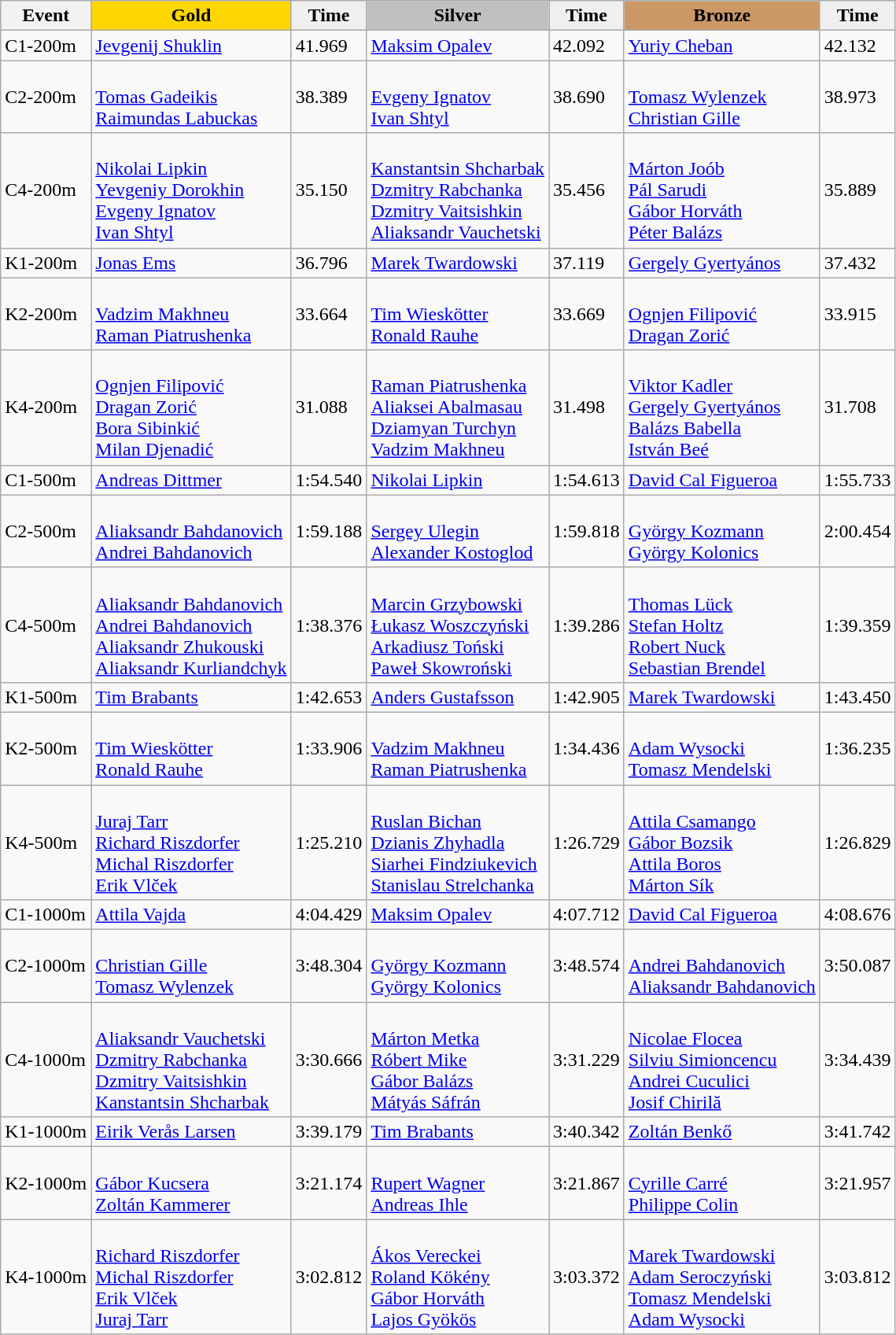<table class="wikitable">
<tr>
<th>Event</th>
<td align=center bgcolor="gold"><strong>Gold</strong></td>
<td align=center bgcolor="EFEFEF"><strong>Time</strong></td>
<td align=center bgcolor="silver"><strong>Silver</strong></td>
<td align=center bgcolor="EFEFEF"><strong>Time</strong></td>
<td align=center bgcolor="CC9966"><strong>Bronze</strong></td>
<td align=center bgcolor="EFEFEF"><strong>Time</strong></td>
</tr>
<tr>
<td>C1-200m</td>
<td> <a href='#'>Jevgenij Shuklin</a></td>
<td>41.969</td>
<td> <a href='#'>Maksim Opalev</a></td>
<td>42.092</td>
<td> <a href='#'>Yuriy Cheban</a></td>
<td>42.132</td>
</tr>
<tr>
<td>C2-200m</td>
<td><br><a href='#'>Tomas Gadeikis</a><br><a href='#'>Raimundas Labuckas</a></td>
<td>38.389</td>
<td><br><a href='#'>Evgeny Ignatov</a><br><a href='#'>Ivan Shtyl</a></td>
<td>38.690</td>
<td><br><a href='#'>Tomasz Wylenzek</a><br><a href='#'>Christian Gille</a></td>
<td>38.973</td>
</tr>
<tr>
<td>C4-200m</td>
<td><br><a href='#'>Nikolai Lipkin</a><br><a href='#'>Yevgeniy Dorokhin</a><br><a href='#'>Evgeny Ignatov</a><br><a href='#'>Ivan Shtyl</a></td>
<td>35.150</td>
<td><br><a href='#'>Kanstantsin Shcharbak</a><br><a href='#'>Dzmitry Rabchanka</a><br><a href='#'>Dzmitry Vaitsishkin</a><br><a href='#'>Aliaksandr Vauchetski</a></td>
<td>35.456</td>
<td><br><a href='#'>Márton Joób</a><br><a href='#'>Pál Sarudi</a><br><a href='#'>Gábor Horváth</a><br><a href='#'>Péter Balázs</a></td>
<td>35.889</td>
</tr>
<tr>
<td>K1-200m</td>
<td> <a href='#'>Jonas Ems</a></td>
<td>36.796</td>
<td> <a href='#'>Marek Twardowski</a></td>
<td>37.119</td>
<td> <a href='#'>Gergely Gyertyános</a></td>
<td>37.432</td>
</tr>
<tr>
<td>K2-200m</td>
<td><br><a href='#'>Vadzim Makhneu</a><br><a href='#'>Raman Piatrushenka</a></td>
<td>33.664</td>
<td><br><a href='#'>Tim Wieskötter</a><br><a href='#'>Ronald Rauhe</a></td>
<td>33.669</td>
<td><br><a href='#'>Ognjen Filipović</a><br><a href='#'>Dragan Zorić</a></td>
<td>33.915</td>
</tr>
<tr>
<td>K4-200m</td>
<td><br><a href='#'>Ognjen Filipović</a><br><a href='#'>Dragan Zorić</a><br><a href='#'>Bora Sibinkić</a><br><a href='#'>Milan Djenadić</a></td>
<td>31.088</td>
<td><br><a href='#'>Raman Piatrushenka</a><br><a href='#'>Aliaksei Abalmasau</a><br><a href='#'>Dziamyan Turchyn</a><br><a href='#'>Vadzim Makhneu</a></td>
<td>31.498</td>
<td><br><a href='#'>Viktor Kadler</a><br><a href='#'>Gergely Gyertyános</a><br><a href='#'>Balázs Babella</a><br><a href='#'>István Beé</a></td>
<td>31.708</td>
</tr>
<tr>
<td>C1-500m</td>
<td> <a href='#'>Andreas Dittmer</a></td>
<td>1:54.540</td>
<td> <a href='#'>Nikolai Lipkin</a></td>
<td>1:54.613</td>
<td> <a href='#'>David Cal Figueroa</a></td>
<td>1:55.733</td>
</tr>
<tr>
<td>C2-500m</td>
<td><br><a href='#'>Aliaksandr Bahdanovich</a><br><a href='#'>Andrei Bahdanovich</a></td>
<td>1:59.188</td>
<td><br><a href='#'>Sergey Ulegin</a><br><a href='#'>Alexander Kostoglod</a></td>
<td>1:59.818</td>
<td><br><a href='#'>György Kozmann</a><br><a href='#'>György Kolonics</a></td>
<td>2:00.454</td>
</tr>
<tr>
<td>C4-500m</td>
<td><br><a href='#'>Aliaksandr Bahdanovich</a><br><a href='#'>Andrei Bahdanovich</a><br><a href='#'>Aliaksandr Zhukouski</a><br><a href='#'>Aliaksandr Kurliandchyk</a></td>
<td>1:38.376</td>
<td><br><a href='#'>Marcin Grzybowski</a><br><a href='#'>Łukasz Woszczyński</a><br><a href='#'>Arkadiusz Toński</a><br><a href='#'>Paweł Skowroński</a></td>
<td>1:39.286</td>
<td><br><a href='#'>Thomas Lück</a><br><a href='#'>Stefan Holtz</a><br><a href='#'>Robert Nuck</a><br><a href='#'>Sebastian Brendel</a></td>
<td>1:39.359</td>
</tr>
<tr>
<td>K1-500m</td>
<td> <a href='#'>Tim Brabants</a></td>
<td>1:42.653</td>
<td> <a href='#'>Anders Gustafsson</a></td>
<td>1:42.905</td>
<td> <a href='#'>Marek Twardowski</a></td>
<td>1:43.450</td>
</tr>
<tr>
<td>K2-500m</td>
<td><br><a href='#'>Tim Wieskötter</a><br><a href='#'>Ronald Rauhe</a></td>
<td>1:33.906</td>
<td><br><a href='#'>Vadzim Makhneu</a><br><a href='#'>Raman Piatrushenka</a></td>
<td>1:34.436</td>
<td><br><a href='#'>Adam Wysocki</a><br><a href='#'>Tomasz Mendelski</a></td>
<td>1:36.235</td>
</tr>
<tr>
<td>K4-500m</td>
<td><br><a href='#'>Juraj Tarr</a><br><a href='#'>Richard Riszdorfer</a><br><a href='#'>Michal Riszdorfer</a><br><a href='#'>Erik Vlček</a></td>
<td>1:25.210</td>
<td><br><a href='#'>Ruslan Bichan</a><br><a href='#'>Dzianis Zhyhadla</a><br><a href='#'>Siarhei Findziukevich</a><br><a href='#'>Stanislau Strelchanka</a></td>
<td>1:26.729</td>
<td><br><a href='#'>Attila Csamango</a><br><a href='#'>Gábor Bozsik</a><br><a href='#'>Attila Boros</a><br><a href='#'>Márton Sík</a></td>
<td>1:26.829</td>
</tr>
<tr>
<td>C1-1000m</td>
<td> <a href='#'>Attila Vajda</a></td>
<td>4:04.429</td>
<td> <a href='#'>Maksim Opalev</a></td>
<td>4:07.712</td>
<td> <a href='#'>David Cal Figueroa</a></td>
<td>4:08.676</td>
</tr>
<tr>
<td>C2-1000m</td>
<td><br><a href='#'>Christian Gille</a><br><a href='#'>Tomasz Wylenzek</a></td>
<td>3:48.304</td>
<td><br><a href='#'>György Kozmann</a><br><a href='#'>György Kolonics</a></td>
<td>3:48.574</td>
<td><br><a href='#'>Andrei Bahdanovich</a><br><a href='#'>Aliaksandr Bahdanovich</a></td>
<td>3:50.087</td>
</tr>
<tr>
<td>C4-1000m</td>
<td><br><a href='#'>Aliaksandr Vauchetski</a><br><a href='#'>Dzmitry Rabchanka</a><br><a href='#'>Dzmitry Vaitsishkin</a><br><a href='#'>Kanstantsin Shcharbak</a></td>
<td>3:30.666</td>
<td><br><a href='#'>Márton Metka</a><br><a href='#'>Róbert Mike</a><br><a href='#'>Gábor Balázs</a><br><a href='#'>Mátyás Sáfrán</a></td>
<td>3:31.229</td>
<td><br><a href='#'>Nicolae Flocea</a><br><a href='#'>Silviu Simioncencu</a><br><a href='#'>Andrei Cuculici</a><br><a href='#'>Josif Chirilă</a></td>
<td>3:34.439</td>
</tr>
<tr>
<td>K1-1000m</td>
<td> <a href='#'>Eirik Verås Larsen</a></td>
<td>3:39.179</td>
<td> <a href='#'>Tim Brabants</a></td>
<td>3:40.342</td>
<td> <a href='#'>Zoltán Benkő</a></td>
<td>3:41.742</td>
</tr>
<tr>
<td>K2-1000m</td>
<td><br><a href='#'>Gábor Kucsera</a><br><a href='#'>Zoltán Kammerer</a></td>
<td>3:21.174</td>
<td><br><a href='#'>Rupert Wagner</a><br><a href='#'>Andreas Ihle</a></td>
<td>3:21.867</td>
<td><br><a href='#'>Cyrille Carré</a><br><a href='#'>Philippe Colin</a></td>
<td>3:21.957</td>
</tr>
<tr>
<td>K4-1000m</td>
<td><br><a href='#'>Richard Riszdorfer</a><br><a href='#'>Michal Riszdorfer</a><br><a href='#'>Erik Vlček</a><br><a href='#'>Juraj Tarr</a></td>
<td>3:02.812</td>
<td><br><a href='#'>Ákos Vereckei</a><br><a href='#'>Roland Kökény</a><br><a href='#'>Gábor Horváth</a><br><a href='#'>Lajos Gyökös</a></td>
<td>3:03.372</td>
<td><br><a href='#'>Marek Twardowski</a><br><a href='#'>Adam Seroczyński</a><br><a href='#'>Tomasz Mendelski</a><br><a href='#'>Adam Wysocki</a></td>
<td>3:03.812</td>
</tr>
</table>
